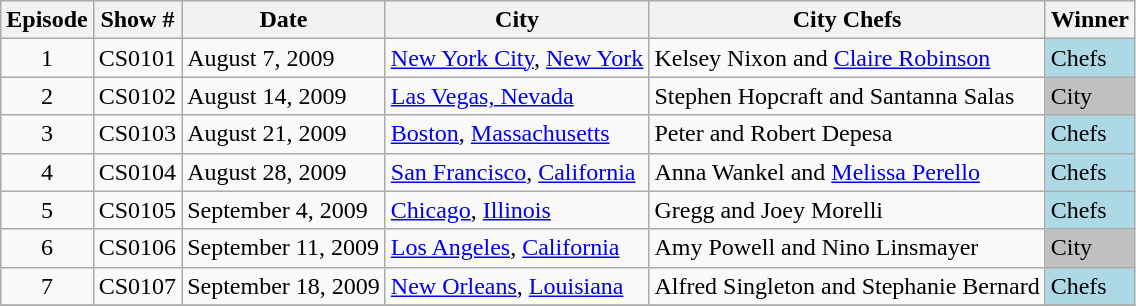<table class="wikitable sortable">
<tr>
<th>Episode</th>
<th>Show #</th>
<th class="unsortable">Date</th>
<th>City</th>
<th class="unsortable">City Chefs</th>
<th>Winner</th>
</tr>
<tr>
<td align="center">1</td>
<td align="center">CS0101</td>
<td>August 7, 2009</td>
<td><a href='#'>New York City</a>, <a href='#'>New York</a></td>
<td>Kelsey Nixon and <a href='#'>Claire Robinson</a></td>
<td bgcolor="lightblue">Chefs</td>
</tr>
<tr>
<td align="center">2</td>
<td align="center">CS0102</td>
<td>August 14, 2009</td>
<td><a href='#'>Las Vegas, Nevada</a></td>
<td>Stephen Hopcraft and Santanna Salas</td>
<td bgcolor="silver">City</td>
</tr>
<tr>
<td align="center">3</td>
<td align="center">CS0103</td>
<td>August 21, 2009</td>
<td><a href='#'>Boston</a>, <a href='#'>Massachusetts</a></td>
<td>Peter and Robert Depesa</td>
<td bgcolor="lightblue">Chefs</td>
</tr>
<tr>
<td align="center">4</td>
<td align="center">CS0104</td>
<td>August 28, 2009</td>
<td><a href='#'>San Francisco</a>, <a href='#'>California</a></td>
<td>Anna Wankel and <a href='#'>Melissa Perello</a></td>
<td bgcolor="lightblue">Chefs</td>
</tr>
<tr>
<td align="center">5</td>
<td align="center">CS0105</td>
<td>September 4, 2009</td>
<td><a href='#'>Chicago</a>, <a href='#'>Illinois</a></td>
<td>Gregg and Joey Morelli</td>
<td bgcolor="lightblue">Chefs</td>
</tr>
<tr>
<td align="center">6</td>
<td align="center">CS0106</td>
<td>September 11, 2009</td>
<td><a href='#'>Los Angeles</a>, <a href='#'>California</a></td>
<td>Amy Powell and Nino Linsmayer</td>
<td bgcolor="silver">City</td>
</tr>
<tr>
<td align="center">7</td>
<td align="center">CS0107</td>
<td>September 18, 2009</td>
<td><a href='#'>New Orleans</a>, <a href='#'>Louisiana</a></td>
<td>Alfred Singleton and Stephanie Bernard</td>
<td bgcolor="lightblue">Chefs</td>
</tr>
<tr>
</tr>
</table>
